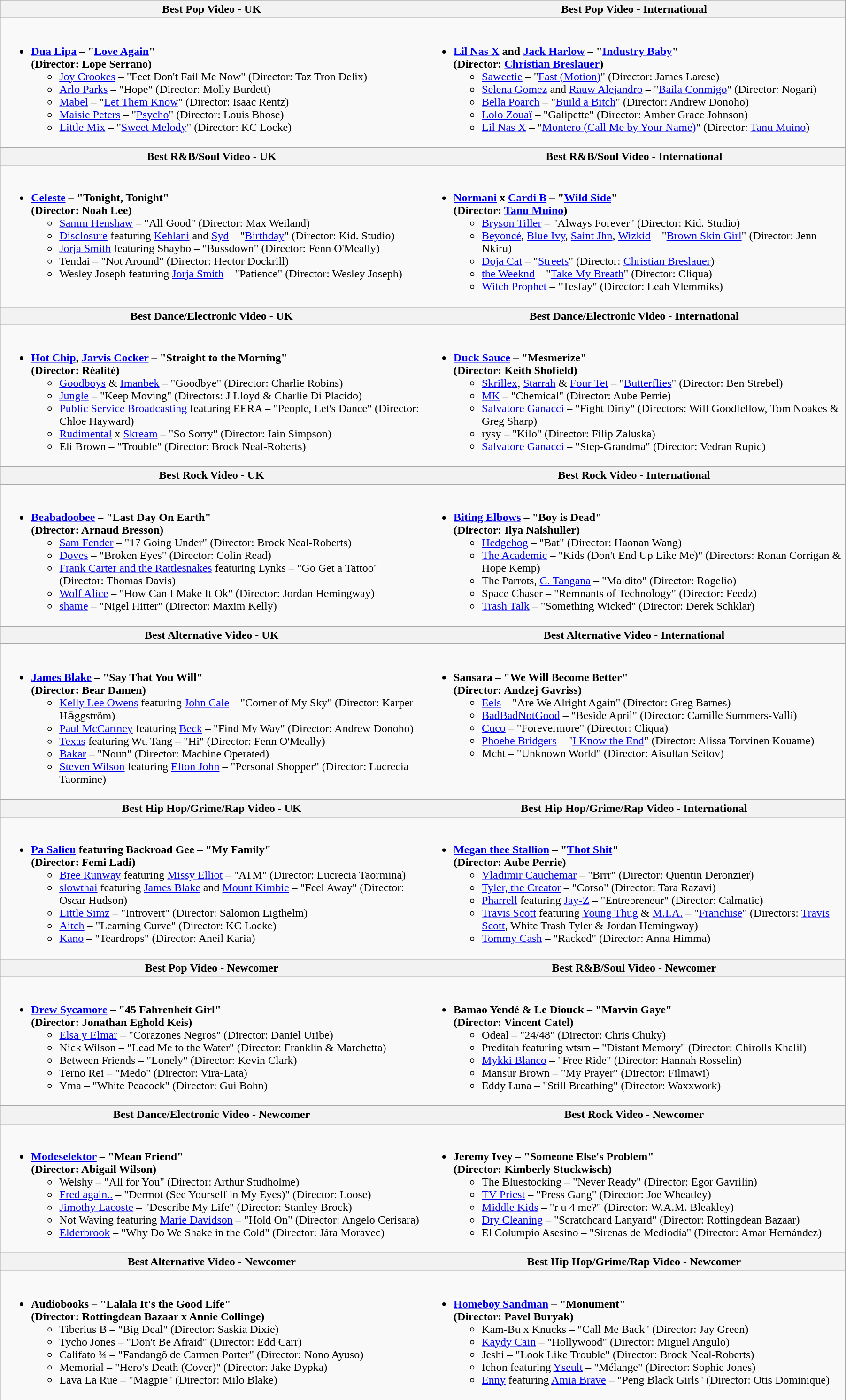<table class="wikitable" style="width:95%">
<tr bgcolor="#bebebe">
<th width="50%">Best Pop Video - UK</th>
<th width="50%">Best Pop Video - International</th>
</tr>
<tr>
<td valign="top"><br><ul><li><strong><a href='#'>Dua Lipa</a> – "<a href='#'>Love Again</a>"<br>(Director: Lope Serrano)</strong><ul><li><a href='#'>Joy Crookes</a> – "Feet Don't Fail Me Now" (Director: Taz Tron Delix)</li><li><a href='#'>Arlo Parks</a> – "Hope" (Director: Molly Burdett)</li><li><a href='#'>Mabel</a> – "<a href='#'>Let Them Know</a>" (Director: Isaac Rentz)</li><li><a href='#'>Maisie Peters</a> – "<a href='#'>Psycho</a>" (Director: Louis Bhose)</li><li><a href='#'>Little Mix</a> – "<a href='#'>Sweet Melody</a>" (Director: KC Locke)</li></ul></li></ul></td>
<td valign="top"><br><ul><li><strong><a href='#'>Lil Nas X</a> and <a href='#'>Jack Harlow</a> – "<a href='#'>Industry Baby</a>"<br>(Director: <a href='#'>Christian Breslauer</a>)</strong><ul><li><a href='#'>Saweetie</a> – "<a href='#'>Fast (Motion)</a>" (Director: James Larese)</li><li><a href='#'>Selena Gomez</a> and <a href='#'>Rauw Alejandro</a> – "<a href='#'>Baila Conmigo</a>" (Director: Nogari)</li><li><a href='#'>Bella Poarch</a> – "<a href='#'>Build a Bitch</a>" (Director: Andrew Donoho)</li><li><a href='#'>Lolo Zouaï</a> – "Galipette" (Director: Amber Grace Johnson)</li><li><a href='#'>Lil Nas X</a> – "<a href='#'>Montero (Call Me by Your Name)</a>" (Director: <a href='#'>Tanu Muino</a>)</li></ul></li></ul></td>
</tr>
<tr>
<th width="50%">Best R&B/Soul Video - UK</th>
<th width="50%">Best R&B/Soul Video - International</th>
</tr>
<tr>
<td valign="top"><br><ul><li><strong><a href='#'>Celeste</a> – "Tonight, Tonight" <br>(Director: Noah Lee)</strong><ul><li><a href='#'>Samm Henshaw</a> – "All Good" (Director: Max Weiland)</li><li><a href='#'>Disclosure</a> featuring <a href='#'>Kehlani</a> and <a href='#'>Syd</a> – "<a href='#'>Birthday</a>" (Director: Kid. Studio)</li><li><a href='#'>Jorja Smith</a> featuring Shaybo – "Bussdown" (Director: Fenn O'Meally)</li><li>Tendai – "Not Around" (Director: Hector Dockrill)</li><li>Wesley Joseph featuring <a href='#'>Jorja Smith</a> – "Patience" (Director: Wesley Joseph)</li></ul></li></ul></td>
<td valign="top"><br><ul><li><strong><a href='#'>Normani</a> x <a href='#'>Cardi B</a> – "<a href='#'>Wild Side</a>" <br>(Director: <a href='#'>Tanu Muino</a>)</strong><ul><li><a href='#'>Bryson Tiller</a> – "Always Forever" (Director: Kid. Studio)</li><li><a href='#'>Beyoncé</a>, <a href='#'>Blue Ivy</a>, <a href='#'>Saint Jhn</a>, <a href='#'>Wizkid</a> – "<a href='#'>Brown Skin Girl</a>" (Director: Jenn Nkiru)</li><li><a href='#'>Doja Cat</a> – "<a href='#'>Streets</a>" (Director: <a href='#'>Christian Breslauer</a>)</li><li><a href='#'>the Weeknd</a> – "<a href='#'>Take My Breath</a>" (Director: Cliqua)</li><li><a href='#'>Witch Prophet</a> – "Tesfay" (Director: Leah Vlemmiks)</li></ul></li></ul></td>
</tr>
<tr>
<th width="50%">Best Dance/Electronic Video - UK</th>
<th width="50%">Best Dance/Electronic Video - International</th>
</tr>
<tr>
<td valign="top"><br><ul><li><strong><a href='#'>Hot Chip</a>, <a href='#'>Jarvis Cocker</a> – "Straight to the Morning" <br>(Director: Réalité)</strong><ul><li><a href='#'>Goodboys</a> & <a href='#'>Imanbek</a> – "Goodbye" (Director: Charlie Robins)</li><li><a href='#'>Jungle</a> – "Keep Moving" (Directors: J Lloyd & Charlie Di Placido)</li><li><a href='#'>Public Service Broadcasting</a> featuring EERA – "People, Let's Dance" (Director: Chloe Hayward)</li><li><a href='#'>Rudimental</a> x <a href='#'>Skream</a> – "So Sorry" (Director: Iain Simpson)</li><li>Eli Brown – "Trouble" (Director: Brock Neal-Roberts)</li></ul></li></ul></td>
<td valign="top"><br><ul><li><strong><a href='#'>Duck Sauce</a> – "Mesmerize" <br>(Director: Keith Shofield)</strong><ul><li><a href='#'>Skrillex</a>, <a href='#'>Starrah</a> & <a href='#'>Four Tet</a> – "<a href='#'>Butterflies</a>" (Director: Ben Strebel)</li><li><a href='#'>MK</a> – "Chemical" (Director: Aube Perrie)</li><li><a href='#'>Salvatore Ganacci</a> – "Fight Dirty" (Directors: Will Goodfellow, Tom Noakes & Greg Sharp)</li><li>rysy – "Kilo" (Director: Filip Zaluska)</li><li><a href='#'>Salvatore Ganacci</a> – "Step-Grandma" (Director: Vedran Rupic)</li></ul></li></ul></td>
</tr>
<tr>
<th width="50%">Best Rock Video - UK</th>
<th width="50%">Best Rock Video - International</th>
</tr>
<tr>
<td valign="top"><br><ul><li><strong><a href='#'>Beabadoobee</a> – "Last Day On Earth" <br>(Director: Arnaud Bresson)</strong><ul><li><a href='#'>Sam Fender</a> – "17 Going Under" (Director: Brock Neal-Roberts)</li><li><a href='#'>Doves</a> – "Broken Eyes" (Director: Colin Read)</li><li><a href='#'>Frank Carter and the Rattlesnakes</a> featuring Lynks – "Go Get a Tattoo" (Director: Thomas Davis)</li><li><a href='#'>Wolf Alice</a> – "How Can I Make It Ok" (Director: Jordan Hemingway)</li><li><a href='#'>shame</a> – "Nigel Hitter" (Director: Maxim Kelly)</li></ul></li></ul></td>
<td valign="top"><br><ul><li><strong><a href='#'>Biting Elbows</a> – "Boy is Dead" <br>(Director: Ilya Naishuller)</strong><ul><li><a href='#'>Hedgehog</a> – "Bat" (Director: Haonan Wang)</li><li><a href='#'>The Academic</a> – "Kids (Don't End Up Like Me)" (Directors: Ronan Corrigan & Hope Kemp)</li><li>The Parrots, <a href='#'>C. Tangana</a> – "Maldito" (Director: Rogelio)</li><li>Space Chaser – "Remnants of Technology" (Director: Feedz)</li><li><a href='#'>Trash Talk</a> – "Something Wicked" (Director: Derek Schklar)</li></ul></li></ul></td>
</tr>
<tr>
<th width="50%">Best Alternative Video - UK</th>
<th width="50%">Best Alternative Video - International</th>
</tr>
<tr>
<td valign="top"><br><ul><li><strong><a href='#'>James Blake</a> – "Say That You Will" <br>(Director: Bear Damen)</strong><ul><li><a href='#'>Kelly Lee Owens</a> featuring <a href='#'>John Cale</a> – "Corner of My Sky" (Director: Karper Hȁggström)</li><li><a href='#'>Paul McCartney</a> featuring <a href='#'>Beck</a> – "Find My Way" (Director: Andrew Donoho)</li><li><a href='#'>Texas</a> featuring Wu Tang – "Hi" (Director: Fenn O'Meally)</li><li><a href='#'>Bakar</a> – "Noun" (Director: Machine Operated)</li><li><a href='#'>Steven Wilson</a> featuring <a href='#'>Elton John</a> – "Personal Shopper" (Director: Lucrecia Taormine)</li></ul></li></ul></td>
<td valign="top"><br><ul><li><strong>Sansara – "We Will Become Better" <br>(Director: Andzej Gavriss)</strong><ul><li><a href='#'>Eels</a> – "Are We Alright Again" (Director: Greg Barnes)</li><li><a href='#'>BadBadNotGood</a> – "Beside April" (Director: Camille Summers-Valli)</li><li><a href='#'>Cuco</a> – "Forevermore" (Director: Cliqua)</li><li><a href='#'>Phoebe Bridgers</a> – "<a href='#'>I Know the End</a>" (Director: Alissa Torvinen Kouame)</li><li>Mcht – "Unknown World"  (Director: Aisultan Seitov)</li></ul></li></ul></td>
</tr>
<tr>
<th width="50%">Best Hip Hop/Grime/Rap Video - UK</th>
<th width="50%">Best Hip Hop/Grime/Rap Video - International</th>
</tr>
<tr>
<td valign="top"><br><ul><li><strong><a href='#'>Pa Salieu</a> featuring Backroad Gee – "My Family" <br>(Director: Femi Ladi)</strong><ul><li><a href='#'>Bree Runway</a> featuring <a href='#'>Missy Elliot</a> – "ATM" (Director: Lucrecia Taormina)</li><li><a href='#'>slowthai</a> featuring <a href='#'>James Blake</a> and <a href='#'>Mount Kimbie</a> – "Feel Away" (Director: Oscar Hudson)</li><li><a href='#'>Little Simz</a> – "Introvert" (Director: Salomon Ligthelm)</li><li><a href='#'>Aitch</a> – "Learning Curve" (Director: KC Locke)</li><li><a href='#'>Kano</a> – "Teardrops" (Director: Aneil Karia)</li></ul></li></ul></td>
<td valign="top"><br><ul><li><strong><a href='#'>Megan thee Stallion</a> – "<a href='#'>Thot Shit</a>" <br>(Director: Aube Perrie)</strong><ul><li><a href='#'>Vladimir Cauchemar</a> – "Brrr" (Director: Quentin Deronzier)</li><li><a href='#'>Tyler, the Creator</a> – "Corso" (Director: Tara Razavi)</li><li><a href='#'>Pharrell</a> featuring <a href='#'>Jay-Z</a> – "Entrepreneur" (Director: Calmatic)</li><li><a href='#'>Travis Scott</a> featuring <a href='#'>Young Thug</a> & <a href='#'>M.I.A.</a> – "<a href='#'>Franchise</a>" (Directors: <a href='#'>Travis Scott</a>, White Trash Tyler & Jordan Hemingway)</li><li><a href='#'>Tommy Cash</a> – "Racked" (Director: Anna Himma)</li></ul></li></ul></td>
</tr>
<tr>
<th width="50%">Best Pop Video - Newcomer</th>
<th width="50%">Best R&B/Soul Video - Newcomer</th>
</tr>
<tr>
<td valign="top"><br><ul><li><strong><a href='#'>Drew Sycamore</a> – "45 Fahrenheit Girl" <br>(Director: Jonathan Eghold Keis)</strong><ul><li><a href='#'>Elsa y Elmar</a> – "Corazones Negros" (Director: Daniel Uribe)</li><li>Nick Wilson – "Lead Me to the Water" (Director: Franklin & Marchetta)</li><li>Between Friends – "Lonely" (Director: Kevin Clark)</li><li>Terno Rei – "Medo" (Director: Vira-Lata)</li><li>Yma – "White Peacock" (Director: Gui Bohn)</li></ul></li></ul></td>
<td valign="top"><br><ul><li><strong>Bamao Yendé & Le Diouck – "Marvin Gaye" <br>(Director: Vincent Catel)</strong><ul><li>Odeal – "24/48" (Director: Chris Chuky)</li><li>Preditah featuring wtsrn – "Distant Memory" (Director: Chirolls Khalil)</li><li><a href='#'>Mykki Blanco</a> – "Free Ride" (Director: Hannah Rosselin)</li><li>Mansur Brown – "My Prayer" (Director: Filmawi)</li><li>Eddy Luna – "Still Breathing" (Director: Waxxwork)</li></ul></li></ul></td>
</tr>
<tr>
<th width="50%">Best Dance/Electronic Video - Newcomer</th>
<th width="50%">Best Rock Video - Newcomer</th>
</tr>
<tr>
<td valign="top"><br><ul><li><strong><a href='#'>Modeselektor</a> – "Mean Friend" <br>(Director: Abigail Wilson)</strong><ul><li>Welshy – "All for You" (Director: Arthur Studholme)</li><li><a href='#'>Fred again..</a> – "Dermot (See Yourself in My Eyes)" (Director: Loose)</li><li><a href='#'>Jimothy Lacoste</a> – "Describe My Life" (Director: Stanley Brock)</li><li>Not Waving featuring <a href='#'>Marie Davidson</a> – "Hold On" (Director: Angelo Cerisara)</li><li><a href='#'>Elderbrook</a> – "Why Do We Shake in the Cold" (Director: Jára Moravec)</li></ul></li></ul></td>
<td valign="top"><br><ul><li><strong>Jeremy Ivey – "Someone Else's Problem" <br>(Director: Kimberly Stuckwisch)</strong><ul><li>The Bluestocking – "Never Ready" (Director: Egor Gavrilin)</li><li><a href='#'>TV Priest</a> – "Press Gang" (Director: Joe Wheatley)</li><li><a href='#'>Middle Kids</a> – "r u 4 me?" (Director: W.A.M. Bleakley)</li><li><a href='#'>Dry Cleaning</a> – "Scratchcard Lanyard" (Director: Rottingdean Bazaar)</li><li>El Columpio Asesino – "Sirenas de Mediodía" (Director: Amar Hernández)</li></ul></li></ul></td>
</tr>
<tr>
<th width="50%">Best Alternative Video - Newcomer</th>
<th width="50%">Best Hip Hop/Grime/Rap Video - Newcomer</th>
</tr>
<tr>
<td valign="top"><br><ul><li><strong>Audiobooks – "Lalala It's the Good Life" <br>(Director: Rottingdean Bazaar x Annie Collinge)</strong><ul><li>Tiberius B – "Big Deal" (Director: Saskia Dixie)</li><li>Tycho Jones – "Don't Be Afraid" (Director: Edd Carr)</li><li>Califato ¾ – "Fandangô de Carmen Porter" (Director: Nono Ayuso)</li><li>Memorial – "Hero's Death (Cover)"  (Director: Jake Dypka)</li><li>Lava La Rue – "Magpie" (Director: Milo Blake)</li></ul></li></ul></td>
<td valign="top"><br><ul><li><strong><a href='#'>Homeboy Sandman</a> – "Monument" <br>(Director: Pavel Buryak)</strong><ul><li>Kam-Bu x Knucks – "Call Me Back" (Director: Jay Green)</li><li><a href='#'>Kaydy Cain</a> – "Hollywood" (Director: Miguel Angulo)</li><li>Jeshi – "Look Like Trouble" (Director: Brock Neal-Roberts)</li><li>Ichon featuring <a href='#'>Yseult</a> – "Mélange" (Director: Sophie Jones)</li><li><a href='#'>Enny</a> featuring <a href='#'>Amia Brave</a> – "Peng Black Girls" (Director: Otis Dominique)</li></ul></li></ul></td>
</tr>
<tr>
</tr>
</table>
